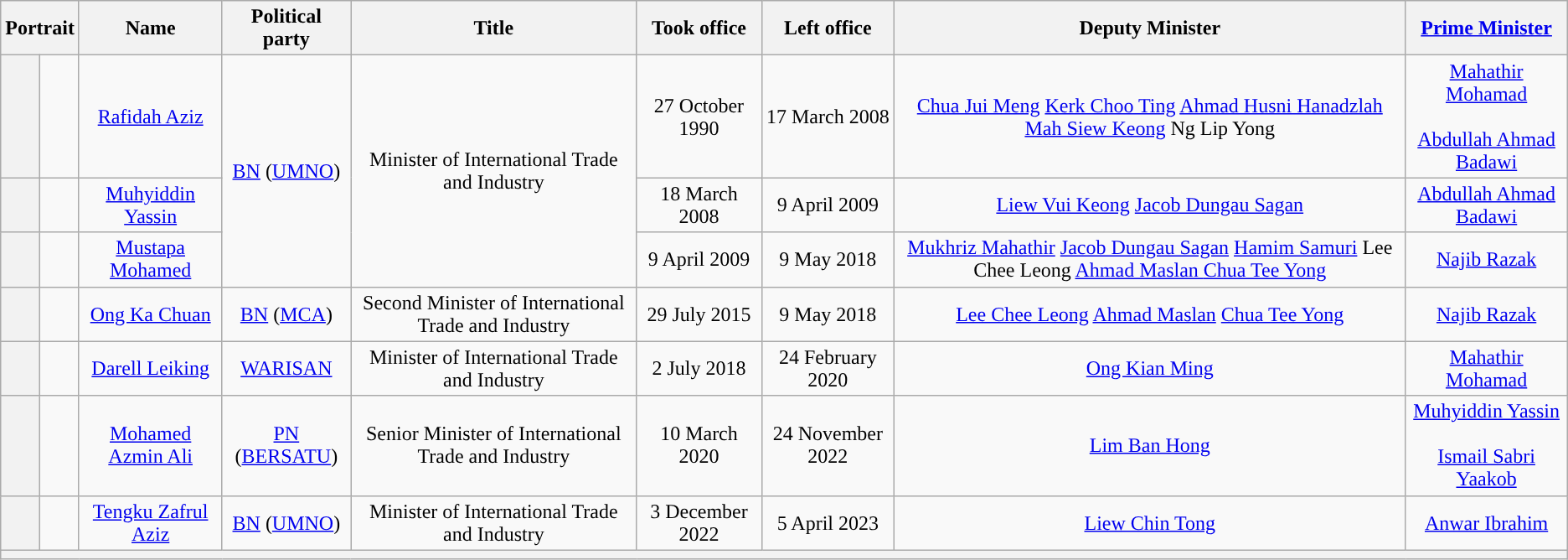<table class="wikitable" style="text-align:center;">
<tr>
<th colspan=2>Portrait</th>
<th>Name<br></th>
<th>Political party</th>
<th>Title</th>
<th>Took office</th>
<th>Left office</th>
<th>Deputy Minister</th>
<th><a href='#'>Prime Minister</a><br></th>
</tr>
<tr>
<th style="background:"></th>
<td></td>
<td><a href='#'>Rafidah Aziz</a><br></td>
<td rowspan="3"><a href='#'>BN</a> (<a href='#'>UMNO</a>)</td>
<td rowspan="3">Minister of International Trade and Industry</td>
<td>27 October 1990</td>
<td>17 March 2008</td>
<td><a href='#'>Chua Jui Meng</a>  <a href='#'>Kerk Choo Ting</a>  <a href='#'>Ahmad Husni Hanadzlah</a>  <a href='#'>Mah Siew Keong</a> Ng Lip Yong </td>
<td><a href='#'>Mahathir Mohamad</a><br><br><a href='#'>Abdullah Ahmad Badawi</a><br></td>
</tr>
<tr>
<th style="background:"></th>
<td></td>
<td><a href='#'>Muhyiddin Yassin</a><br></td>
<td>18 March 2008</td>
<td>9 April 2009</td>
<td><a href='#'>Liew Vui Keong</a> <a href='#'>Jacob Dungau Sagan</a> </td>
<td><a href='#'>Abdullah Ahmad Badawi</a><br></td>
</tr>
<tr>
<th style="background:"></th>
<td></td>
<td><a href='#'>Mustapa Mohamed</a><br></td>
<td>9 April 2009</td>
<td>9 May 2018</td>
<td><a href='#'>Mukhriz Mahathir</a> <a href='#'>Jacob Dungau Sagan</a>  <a href='#'>Hamim Samuri</a> Lee Chee Leong <a href='#'>Ahmad Maslan </a><a href='#'>Chua Tee Yong</a> </td>
<td><a href='#'>Najib Razak</a><br></td>
</tr>
<tr>
<th style="background:"></th>
<td></td>
<td><a href='#'>Ong Ka Chuan</a><br></td>
<td><a href='#'>BN</a> (<a href='#'>MCA</a>)</td>
<td>Second Minister of International Trade and Industry</td>
<td>29 July 2015</td>
<td>9 May 2018</td>
<td><a href='#'>Lee Chee Leong</a> <a href='#'>Ahmad Maslan</a> <a href='#'>Chua Tee Yong</a> </td>
<td><a href='#'>Najib Razak</a><br></td>
</tr>
<tr>
<th style="background:"></th>
<td></td>
<td><a href='#'>Darell Leiking</a><br></td>
<td><a href='#'>WARISAN</a></td>
<td>Minister of International Trade and Industry</td>
<td>2 July 2018</td>
<td>24 February 2020</td>
<td><a href='#'>Ong Kian Ming</a></td>
<td><a href='#'>Mahathir Mohamad</a><br></td>
</tr>
<tr>
<th style="background:"></th>
<td></td>
<td><a href='#'>Mohamed Azmin Ali</a><br></td>
<td><a href='#'>PN</a> (<a href='#'>BERSATU</a>)</td>
<td>Senior Minister of International Trade and Industry</td>
<td>10 March 2020</td>
<td>24 November 2022</td>
<td><a href='#'>Lim Ban Hong</a></td>
<td><a href='#'>Muhyiddin Yassin</a><br><br><a href='#'>Ismail Sabri Yaakob</a><br></td>
</tr>
<tr>
<th style="background:"></th>
<td></td>
<td><a href='#'>Tengku Zafrul Aziz</a><br></td>
<td><a href='#'>BN</a> (<a href='#'>UMNO</a>)</td>
<td>Minister of International Trade and Industry</td>
<td>3 December 2022</td>
<td>5 April 2023</td>
<td><a href='#'>Liew Chin Tong</a></td>
<td><a href='#'>Anwar Ibrahim</a><br></td>
</tr>
<tr>
<th colspan="9" bgcolor="cccccc"></th>
</tr>
</table>
